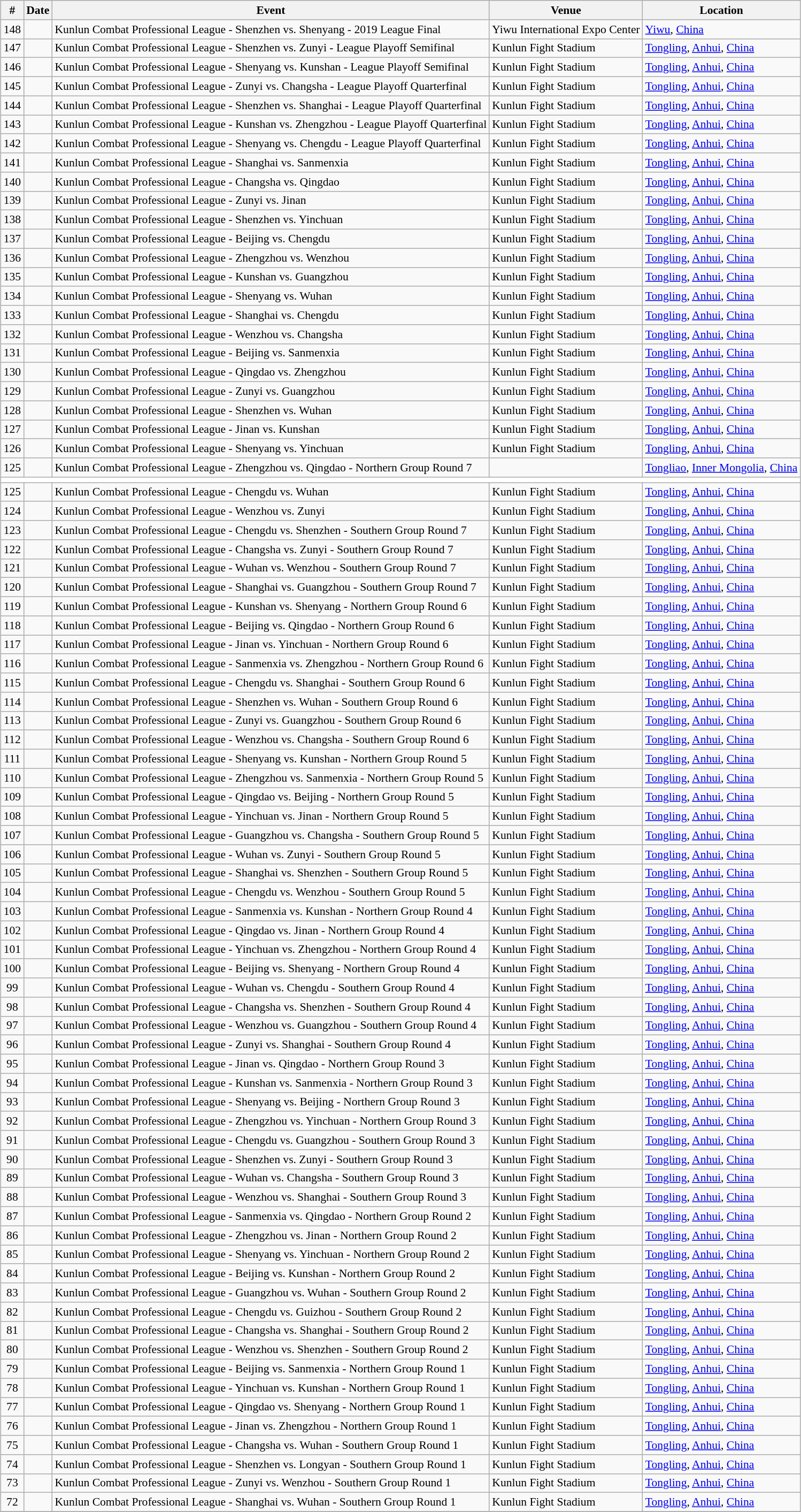<table class="sortable wikitable succession-box" style="margin:1.0em auto; font-size:90%;">
<tr>
<th scope="col">#</th>
<th scope="col">Date</th>
<th scope="col">Event</th>
<th scope="col">Venue</th>
<th scope="col">Location</th>
</tr>
<tr>
<td style="text-align:center">148</td>
<td></td>
<td>Kunlun Combat Professional League - Shenzhen vs. Shenyang - 2019 League Final</td>
<td>Yiwu International Expo Center</td>
<td> <a href='#'>Yiwu</a>, <a href='#'>China</a></td>
</tr>
<tr>
<td style="text-align:center">147</td>
<td></td>
<td>Kunlun Combat Professional League - Shenzhen vs. Zunyi - League Playoff Semifinal</td>
<td>Kunlun Fight Stadium</td>
<td> <a href='#'>Tongling</a>, <a href='#'>Anhui</a>, <a href='#'>China</a></td>
</tr>
<tr>
<td style="text-align:center">146</td>
<td></td>
<td>Kunlun Combat Professional League - Shenyang vs. Kunshan - League Playoff Semifinal</td>
<td>Kunlun Fight Stadium</td>
<td> <a href='#'>Tongling</a>, <a href='#'>Anhui</a>, <a href='#'>China</a></td>
</tr>
<tr>
<td style="text-align:center">145</td>
<td></td>
<td>Kunlun Combat Professional League - Zunyi vs. Changsha - League Playoff Quarterfinal</td>
<td>Kunlun Fight Stadium</td>
<td> <a href='#'>Tongling</a>, <a href='#'>Anhui</a>, <a href='#'>China</a></td>
</tr>
<tr>
<td style="text-align:center">144</td>
<td></td>
<td>Kunlun Combat Professional League - Shenzhen vs. Shanghai - League Playoff Quarterfinal</td>
<td>Kunlun Fight Stadium</td>
<td> <a href='#'>Tongling</a>, <a href='#'>Anhui</a>, <a href='#'>China</a></td>
</tr>
<tr>
<td style="text-align:center">143</td>
<td></td>
<td>Kunlun Combat Professional League - Kunshan vs. Zhengzhou - League Playoff Quarterfinal</td>
<td>Kunlun Fight Stadium</td>
<td> <a href='#'>Tongling</a>, <a href='#'>Anhui</a>, <a href='#'>China</a></td>
</tr>
<tr>
<td style="text-align:center">142</td>
<td></td>
<td>Kunlun Combat Professional League - Shenyang vs. Chengdu - League Playoff Quarterfinal</td>
<td>Kunlun Fight Stadium</td>
<td> <a href='#'>Tongling</a>, <a href='#'>Anhui</a>, <a href='#'>China</a></td>
</tr>
<tr>
<td style="text-align:center">141</td>
<td></td>
<td>Kunlun Combat Professional League - Shanghai vs. Sanmenxia</td>
<td>Kunlun Fight Stadium</td>
<td> <a href='#'>Tongling</a>, <a href='#'>Anhui</a>, <a href='#'>China</a></td>
</tr>
<tr>
<td style="text-align:center">140</td>
<td></td>
<td>Kunlun Combat Professional League - Changsha vs. Qingdao</td>
<td>Kunlun Fight Stadium</td>
<td> <a href='#'>Tongling</a>, <a href='#'>Anhui</a>, <a href='#'>China</a></td>
</tr>
<tr>
<td style="text-align:center">139</td>
<td></td>
<td>Kunlun Combat Professional League - Zunyi vs. Jinan</td>
<td>Kunlun Fight Stadium</td>
<td> <a href='#'>Tongling</a>, <a href='#'>Anhui</a>, <a href='#'>China</a></td>
</tr>
<tr>
<td style="text-align:center">138</td>
<td></td>
<td>Kunlun Combat Professional League - Shenzhen vs. Yinchuan</td>
<td>Kunlun Fight Stadium</td>
<td> <a href='#'>Tongling</a>, <a href='#'>Anhui</a>, <a href='#'>China</a></td>
</tr>
<tr>
<td style="text-align:center">137</td>
<td></td>
<td>Kunlun Combat Professional League - Beijing vs. Chengdu</td>
<td>Kunlun Fight Stadium</td>
<td> <a href='#'>Tongling</a>, <a href='#'>Anhui</a>, <a href='#'>China</a></td>
</tr>
<tr>
<td style="text-align:center">136</td>
<td></td>
<td>Kunlun Combat Professional League - Zhengzhou vs. Wenzhou</td>
<td>Kunlun Fight Stadium</td>
<td> <a href='#'>Tongling</a>, <a href='#'>Anhui</a>, <a href='#'>China</a></td>
</tr>
<tr>
<td style="text-align:center">135</td>
<td></td>
<td>Kunlun Combat Professional League - Kunshan vs. Guangzhou</td>
<td>Kunlun Fight Stadium</td>
<td> <a href='#'>Tongling</a>, <a href='#'>Anhui</a>, <a href='#'>China</a></td>
</tr>
<tr>
<td style="text-align:center">134</td>
<td></td>
<td>Kunlun Combat Professional League - Shenyang vs. Wuhan</td>
<td>Kunlun Fight Stadium</td>
<td> <a href='#'>Tongling</a>, <a href='#'>Anhui</a>, <a href='#'>China</a></td>
</tr>
<tr>
<td style="text-align:center">133</td>
<td></td>
<td>Kunlun Combat Professional League - Shanghai vs. Chengdu</td>
<td>Kunlun Fight Stadium</td>
<td> <a href='#'>Tongling</a>, <a href='#'>Anhui</a>, <a href='#'>China</a></td>
</tr>
<tr>
<td style="text-align:center">132</td>
<td></td>
<td>Kunlun Combat Professional League - Wenzhou vs. Changsha</td>
<td>Kunlun Fight Stadium</td>
<td> <a href='#'>Tongling</a>, <a href='#'>Anhui</a>, <a href='#'>China</a></td>
</tr>
<tr>
<td style="text-align:center">131</td>
<td></td>
<td>Kunlun Combat Professional League - Beijing vs. Sanmenxia</td>
<td>Kunlun Fight Stadium</td>
<td> <a href='#'>Tongling</a>, <a href='#'>Anhui</a>, <a href='#'>China</a></td>
</tr>
<tr>
<td style="text-align:center">130</td>
<td></td>
<td>Kunlun Combat Professional League - Qingdao vs. Zhengzhou</td>
<td>Kunlun Fight Stadium</td>
<td> <a href='#'>Tongling</a>, <a href='#'>Anhui</a>, <a href='#'>China</a></td>
</tr>
<tr>
<td style="text-align:center">129</td>
<td></td>
<td>Kunlun Combat Professional League - Zunyi vs. Guangzhou</td>
<td>Kunlun Fight Stadium</td>
<td> <a href='#'>Tongling</a>, <a href='#'>Anhui</a>, <a href='#'>China</a></td>
</tr>
<tr>
<td style="text-align:center">128</td>
<td></td>
<td>Kunlun Combat Professional League - Shenzhen vs. Wuhan</td>
<td>Kunlun Fight Stadium</td>
<td> <a href='#'>Tongling</a>, <a href='#'>Anhui</a>, <a href='#'>China</a></td>
</tr>
<tr>
<td style="text-align:center">127</td>
<td></td>
<td>Kunlun Combat Professional League - Jinan vs. Kunshan</td>
<td>Kunlun Fight Stadium</td>
<td> <a href='#'>Tongling</a>, <a href='#'>Anhui</a>, <a href='#'>China</a></td>
</tr>
<tr>
<td style="text-align:center">126</td>
<td></td>
<td>Kunlun Combat Professional League - Shenyang vs. Yinchuan</td>
<td>Kunlun Fight Stadium</td>
<td> <a href='#'>Tongling</a>, <a href='#'>Anhui</a>, <a href='#'>China</a></td>
</tr>
<tr>
<td style="text-align:center">125</td>
<td></td>
<td>Kunlun Combat Professional League - Zhengzhou vs. Qingdao - Northern Group Round 7</td>
<td></td>
<td> <a href='#'>Tongliao</a>, <a href='#'>Inner Mongolia</a>, <a href='#'>China</a></td>
</tr>
<tr>
<th style=background:white colspan=8></th>
</tr>
<tr>
<td style="text-align:center">125</td>
<td></td>
<td>Kunlun Combat Professional League - Chengdu vs. Wuhan</td>
<td>Kunlun Fight Stadium</td>
<td> <a href='#'>Tongling</a>, <a href='#'>Anhui</a>, <a href='#'>China</a></td>
</tr>
<tr>
<td style="text-align:center">124</td>
<td></td>
<td>Kunlun Combat Professional League - Wenzhou vs. Zunyi</td>
<td>Kunlun Fight Stadium</td>
<td> <a href='#'>Tongling</a>, <a href='#'>Anhui</a>, <a href='#'>China</a></td>
</tr>
<tr>
<td style="text-align:center">123</td>
<td></td>
<td>Kunlun Combat Professional League - Chengdu vs. Shenzhen - Southern Group Round 7</td>
<td>Kunlun Fight Stadium</td>
<td> <a href='#'>Tongling</a>, <a href='#'>Anhui</a>, <a href='#'>China</a></td>
</tr>
<tr>
<td style="text-align:center">122</td>
<td></td>
<td>Kunlun Combat Professional League - Changsha vs. Zunyi - Southern Group Round 7</td>
<td>Kunlun Fight Stadium</td>
<td> <a href='#'>Tongling</a>, <a href='#'>Anhui</a>, <a href='#'>China</a></td>
</tr>
<tr>
<td style="text-align:center">121</td>
<td></td>
<td>Kunlun Combat Professional League - Wuhan vs. Wenzhou - Southern Group Round 7</td>
<td>Kunlun Fight Stadium</td>
<td> <a href='#'>Tongling</a>, <a href='#'>Anhui</a>, <a href='#'>China</a></td>
</tr>
<tr>
<td style="text-align:center">120</td>
<td></td>
<td>Kunlun Combat Professional League - Shanghai vs. Guangzhou - Southern Group Round 7</td>
<td>Kunlun Fight Stadium</td>
<td> <a href='#'>Tongling</a>, <a href='#'>Anhui</a>, <a href='#'>China</a></td>
</tr>
<tr>
<td style="text-align:center">119</td>
<td></td>
<td>Kunlun Combat Professional League - Kunshan vs. Shenyang - Northern Group Round 6</td>
<td>Kunlun Fight Stadium</td>
<td> <a href='#'>Tongling</a>, <a href='#'>Anhui</a>, <a href='#'>China</a></td>
</tr>
<tr>
<td style="text-align:center">118</td>
<td></td>
<td>Kunlun Combat Professional League - Beijing vs. Qingdao - Northern Group Round 6</td>
<td>Kunlun Fight Stadium</td>
<td> <a href='#'>Tongling</a>, <a href='#'>Anhui</a>, <a href='#'>China</a></td>
</tr>
<tr>
<td style="text-align:center">117</td>
<td></td>
<td>Kunlun Combat Professional League - Jinan vs. Yinchuan - Northern Group Round 6</td>
<td>Kunlun Fight Stadium</td>
<td> <a href='#'>Tongling</a>, <a href='#'>Anhui</a>, <a href='#'>China</a></td>
</tr>
<tr>
<td style="text-align:center">116</td>
<td></td>
<td>Kunlun Combat Professional League - Sanmenxia vs. Zhengzhou - Northern Group Round 6</td>
<td>Kunlun Fight Stadium</td>
<td> <a href='#'>Tongling</a>, <a href='#'>Anhui</a>, <a href='#'>China</a></td>
</tr>
<tr>
<td style="text-align:center">115</td>
<td></td>
<td>Kunlun Combat Professional League - Chengdu vs. Shanghai - Southern Group Round 6</td>
<td>Kunlun Fight Stadium</td>
<td> <a href='#'>Tongling</a>, <a href='#'>Anhui</a>, <a href='#'>China</a></td>
</tr>
<tr>
<td style="text-align:center">114</td>
<td></td>
<td>Kunlun Combat Professional League - Shenzhen vs. Wuhan - Southern Group Round 6</td>
<td>Kunlun Fight Stadium</td>
<td> <a href='#'>Tongling</a>, <a href='#'>Anhui</a>, <a href='#'>China</a></td>
</tr>
<tr>
<td style="text-align:center">113</td>
<td></td>
<td>Kunlun Combat Professional League - Zunyi vs. Guangzhou - Southern Group Round 6</td>
<td>Kunlun Fight Stadium</td>
<td> <a href='#'>Tongling</a>, <a href='#'>Anhui</a>, <a href='#'>China</a></td>
</tr>
<tr>
<td style="text-align:center">112</td>
<td></td>
<td>Kunlun Combat Professional League - Wenzhou vs. Changsha - Southern Group Round 6</td>
<td>Kunlun Fight Stadium</td>
<td> <a href='#'>Tongling</a>, <a href='#'>Anhui</a>, <a href='#'>China</a></td>
</tr>
<tr>
<td style="text-align:center">111</td>
<td></td>
<td>Kunlun Combat Professional League - Shenyang vs. Kunshan - Northern Group Round 5</td>
<td>Kunlun Fight Stadium</td>
<td> <a href='#'>Tongling</a>, <a href='#'>Anhui</a>, <a href='#'>China</a></td>
</tr>
<tr>
<td style="text-align:center">110</td>
<td></td>
<td>Kunlun Combat Professional League - Zhengzhou vs. Sanmenxia - Northern Group Round 5</td>
<td>Kunlun Fight Stadium</td>
<td> <a href='#'>Tongling</a>, <a href='#'>Anhui</a>, <a href='#'>China</a></td>
</tr>
<tr>
<td style="text-align:center">109</td>
<td></td>
<td>Kunlun Combat Professional League - Qingdao vs. Beijing - Northern Group Round 5</td>
<td>Kunlun Fight Stadium</td>
<td> <a href='#'>Tongling</a>, <a href='#'>Anhui</a>, <a href='#'>China</a></td>
</tr>
<tr>
<td style="text-align:center">108</td>
<td></td>
<td>Kunlun Combat Professional League - Yinchuan vs. Jinan - Northern Group Round 5</td>
<td>Kunlun Fight Stadium</td>
<td> <a href='#'>Tongling</a>, <a href='#'>Anhui</a>, <a href='#'>China</a></td>
</tr>
<tr>
<td style="text-align:center">107</td>
<td></td>
<td>Kunlun Combat Professional League - Guangzhou vs. Changsha - Southern Group Round 5</td>
<td>Kunlun Fight Stadium</td>
<td> <a href='#'>Tongling</a>, <a href='#'>Anhui</a>, <a href='#'>China</a></td>
</tr>
<tr>
<td style="text-align:center">106</td>
<td></td>
<td>Kunlun Combat Professional League - Wuhan vs. Zunyi - Southern Group Round 5</td>
<td>Kunlun Fight Stadium</td>
<td> <a href='#'>Tongling</a>, <a href='#'>Anhui</a>, <a href='#'>China</a></td>
</tr>
<tr>
<td style="text-align:center">105</td>
<td></td>
<td>Kunlun Combat Professional League - Shanghai vs. Shenzhen - Southern Group Round 5</td>
<td>Kunlun Fight Stadium</td>
<td> <a href='#'>Tongling</a>, <a href='#'>Anhui</a>, <a href='#'>China</a></td>
</tr>
<tr>
<td style="text-align:center">104</td>
<td></td>
<td>Kunlun Combat Professional League - Chengdu vs. Wenzhou - Southern Group Round 5</td>
<td>Kunlun Fight Stadium</td>
<td> <a href='#'>Tongling</a>, <a href='#'>Anhui</a>, <a href='#'>China</a></td>
</tr>
<tr>
<td style="text-align:center">103</td>
<td></td>
<td>Kunlun Combat Professional League - Sanmenxia vs. Kunshan - Northern Group Round 4</td>
<td>Kunlun Fight Stadium</td>
<td> <a href='#'>Tongling</a>, <a href='#'>Anhui</a>, <a href='#'>China</a></td>
</tr>
<tr>
<td style="text-align:center">102</td>
<td></td>
<td>Kunlun Combat Professional League - Qingdao vs. Jinan - Northern Group Round 4</td>
<td>Kunlun Fight Stadium</td>
<td> <a href='#'>Tongling</a>, <a href='#'>Anhui</a>, <a href='#'>China</a></td>
</tr>
<tr>
<td style="text-align:center">101</td>
<td></td>
<td>Kunlun Combat Professional League - Yinchuan vs. Zhengzhou - Northern Group Round 4</td>
<td>Kunlun Fight Stadium</td>
<td> <a href='#'>Tongling</a>, <a href='#'>Anhui</a>, <a href='#'>China</a></td>
</tr>
<tr>
<td style="text-align:center">100</td>
<td></td>
<td>Kunlun Combat Professional League - Beijing vs. Shenyang - Northern Group Round 4</td>
<td>Kunlun Fight Stadium</td>
<td> <a href='#'>Tongling</a>, <a href='#'>Anhui</a>, <a href='#'>China</a></td>
</tr>
<tr>
<td style="text-align:center">99</td>
<td></td>
<td>Kunlun Combat Professional League - Wuhan vs. Chengdu - Southern Group Round 4</td>
<td>Kunlun Fight Stadium</td>
<td> <a href='#'>Tongling</a>, <a href='#'>Anhui</a>, <a href='#'>China</a></td>
</tr>
<tr>
<td style="text-align:center">98</td>
<td></td>
<td>Kunlun Combat Professional League - Changsha vs. Shenzhen - Southern Group Round 4</td>
<td>Kunlun Fight Stadium</td>
<td> <a href='#'>Tongling</a>, <a href='#'>Anhui</a>, <a href='#'>China</a></td>
</tr>
<tr>
<td style="text-align:center">97</td>
<td></td>
<td>Kunlun Combat Professional League - Wenzhou vs. Guangzhou - Southern Group Round 4</td>
<td>Kunlun Fight Stadium</td>
<td> <a href='#'>Tongling</a>, <a href='#'>Anhui</a>, <a href='#'>China</a></td>
</tr>
<tr>
<td style="text-align:center">96</td>
<td></td>
<td>Kunlun Combat Professional League - Zunyi vs. Shanghai - Southern Group Round 4</td>
<td>Kunlun Fight Stadium</td>
<td> <a href='#'>Tongling</a>, <a href='#'>Anhui</a>, <a href='#'>China</a></td>
</tr>
<tr>
<td style="text-align:center">95</td>
<td></td>
<td>Kunlun Combat Professional League - Jinan vs. Qingdao - Northern Group Round 3</td>
<td>Kunlun Fight Stadium</td>
<td> <a href='#'>Tongling</a>, <a href='#'>Anhui</a>, <a href='#'>China</a></td>
</tr>
<tr>
<td style="text-align:center">94</td>
<td></td>
<td>Kunlun Combat Professional League - Kunshan vs. Sanmenxia - Northern Group Round 3</td>
<td>Kunlun Fight Stadium</td>
<td> <a href='#'>Tongling</a>, <a href='#'>Anhui</a>, <a href='#'>China</a></td>
</tr>
<tr>
<td style="text-align:center">93</td>
<td></td>
<td>Kunlun Combat Professional League - Shenyang vs. Beijing - Northern Group Round 3</td>
<td>Kunlun Fight Stadium</td>
<td> <a href='#'>Tongling</a>, <a href='#'>Anhui</a>, <a href='#'>China</a></td>
</tr>
<tr>
<td style="text-align:center">92</td>
<td></td>
<td>Kunlun Combat Professional League - Zhengzhou vs. Yinchuan - Northern Group Round 3</td>
<td>Kunlun Fight Stadium</td>
<td> <a href='#'>Tongling</a>, <a href='#'>Anhui</a>, <a href='#'>China</a></td>
</tr>
<tr>
<td style="text-align:center">91</td>
<td></td>
<td>Kunlun Combat Professional League - Chengdu vs. Guangzhou - Southern Group Round 3</td>
<td>Kunlun Fight Stadium</td>
<td> <a href='#'>Tongling</a>, <a href='#'>Anhui</a>, <a href='#'>China</a></td>
</tr>
<tr>
<td style="text-align:center">90</td>
<td></td>
<td>Kunlun Combat Professional League - Shenzhen vs. Zunyi - Southern Group Round 3</td>
<td>Kunlun Fight Stadium</td>
<td> <a href='#'>Tongling</a>, <a href='#'>Anhui</a>, <a href='#'>China</a></td>
</tr>
<tr>
<td style="text-align:center">89</td>
<td></td>
<td>Kunlun Combat Professional League - Wuhan vs. Changsha - Southern Group Round 3</td>
<td>Kunlun Fight Stadium</td>
<td> <a href='#'>Tongling</a>, <a href='#'>Anhui</a>, <a href='#'>China</a></td>
</tr>
<tr>
<td style="text-align:center">88</td>
<td></td>
<td>Kunlun Combat Professional League - Wenzhou vs. Shanghai - Southern Group Round 3</td>
<td>Kunlun Fight Stadium</td>
<td> <a href='#'>Tongling</a>, <a href='#'>Anhui</a>, <a href='#'>China</a></td>
</tr>
<tr>
<td style="text-align:center">87</td>
<td></td>
<td>Kunlun Combat Professional League - Sanmenxia vs. Qingdao - Northern Group Round 2</td>
<td>Kunlun Fight Stadium</td>
<td> <a href='#'>Tongling</a>, <a href='#'>Anhui</a>, <a href='#'>China</a></td>
</tr>
<tr>
<td style="text-align:center">86</td>
<td></td>
<td>Kunlun Combat Professional League - Zhengzhou vs. Jinan - Northern Group Round 2</td>
<td>Kunlun Fight Stadium</td>
<td> <a href='#'>Tongling</a>, <a href='#'>Anhui</a>, <a href='#'>China</a></td>
</tr>
<tr>
<td style="text-align:center">85</td>
<td></td>
<td>Kunlun Combat Professional League - Shenyang vs. Yinchuan - Northern Group Round 2</td>
<td>Kunlun Fight Stadium</td>
<td> <a href='#'>Tongling</a>, <a href='#'>Anhui</a>, <a href='#'>China</a></td>
</tr>
<tr>
<td style="text-align:center">84</td>
<td></td>
<td>Kunlun Combat Professional League - Beijing vs. Kunshan - Northern Group Round 2</td>
<td>Kunlun Fight Stadium</td>
<td> <a href='#'>Tongling</a>, <a href='#'>Anhui</a>, <a href='#'>China</a></td>
</tr>
<tr>
<td style="text-align:center">83</td>
<td></td>
<td>Kunlun Combat Professional League - Guangzhou vs. Wuhan - Southern Group Round 2</td>
<td>Kunlun Fight Stadium</td>
<td> <a href='#'>Tongling</a>, <a href='#'>Anhui</a>, <a href='#'>China</a></td>
</tr>
<tr>
<td style="text-align:center">82</td>
<td></td>
<td>Kunlun Combat Professional League - Chengdu vs. Guizhou - Southern Group Round 2</td>
<td>Kunlun Fight Stadium</td>
<td> <a href='#'>Tongling</a>, <a href='#'>Anhui</a>, <a href='#'>China</a></td>
</tr>
<tr>
<td style="text-align:center">81</td>
<td></td>
<td>Kunlun Combat Professional League - Changsha vs. Shanghai - Southern Group Round 2</td>
<td>Kunlun Fight Stadium</td>
<td> <a href='#'>Tongling</a>, <a href='#'>Anhui</a>, <a href='#'>China</a></td>
</tr>
<tr>
<td style="text-align:center">80</td>
<td></td>
<td>Kunlun Combat Professional League - Wenzhou vs. Shenzhen - Southern Group Round 2</td>
<td>Kunlun Fight Stadium</td>
<td> <a href='#'>Tongling</a>, <a href='#'>Anhui</a>, <a href='#'>China</a></td>
</tr>
<tr>
<td style="text-align:center">79</td>
<td></td>
<td>Kunlun Combat Professional League - Beijing vs. Sanmenxia - Northern Group Round 1</td>
<td>Kunlun Fight Stadium</td>
<td> <a href='#'>Tongling</a>, <a href='#'>Anhui</a>, <a href='#'>China</a></td>
</tr>
<tr>
<td style="text-align:center">78</td>
<td></td>
<td>Kunlun Combat Professional League - Yinchuan vs. Kunshan - Northern Group Round 1</td>
<td>Kunlun Fight Stadium</td>
<td> <a href='#'>Tongling</a>, <a href='#'>Anhui</a>, <a href='#'>China</a></td>
</tr>
<tr>
<td style="text-align:center">77</td>
<td></td>
<td>Kunlun Combat Professional League - Qingdao vs. Shenyang - Northern Group Round 1</td>
<td>Kunlun Fight Stadium</td>
<td> <a href='#'>Tongling</a>, <a href='#'>Anhui</a>, <a href='#'>China</a></td>
</tr>
<tr>
<td style="text-align:center">76</td>
<td></td>
<td>Kunlun Combat Professional League - Jinan vs. Zhengzhou - Northern Group Round 1</td>
<td>Kunlun Fight Stadium</td>
<td> <a href='#'>Tongling</a>, <a href='#'>Anhui</a>, <a href='#'>China</a></td>
</tr>
<tr>
<td style="text-align:center">75</td>
<td></td>
<td>Kunlun Combat Professional League - Changsha vs. Wuhan - Southern Group Round 1</td>
<td>Kunlun Fight Stadium</td>
<td> <a href='#'>Tongling</a>, <a href='#'>Anhui</a>, <a href='#'>China</a></td>
</tr>
<tr>
<td style="text-align:center">74</td>
<td></td>
<td>Kunlun Combat Professional League - Shenzhen vs. Longyan - Southern Group Round 1</td>
<td>Kunlun Fight Stadium</td>
<td> <a href='#'>Tongling</a>, <a href='#'>Anhui</a>, <a href='#'>China</a></td>
</tr>
<tr>
<td style="text-align:center">73</td>
<td></td>
<td>Kunlun Combat Professional League - Zunyi vs. Wenzhou - Southern Group Round 1</td>
<td>Kunlun Fight Stadium</td>
<td> <a href='#'>Tongling</a>, <a href='#'>Anhui</a>, <a href='#'>China</a></td>
</tr>
<tr>
<td style="text-align:center">72</td>
<td></td>
<td>Kunlun Combat Professional League - Shanghai vs. Wuhan - Southern Group Round 1</td>
<td>Kunlun Fight Stadium</td>
<td> <a href='#'>Tongling</a>, <a href='#'>Anhui</a>, <a href='#'>China</a></td>
</tr>
<tr>
</tr>
</table>
